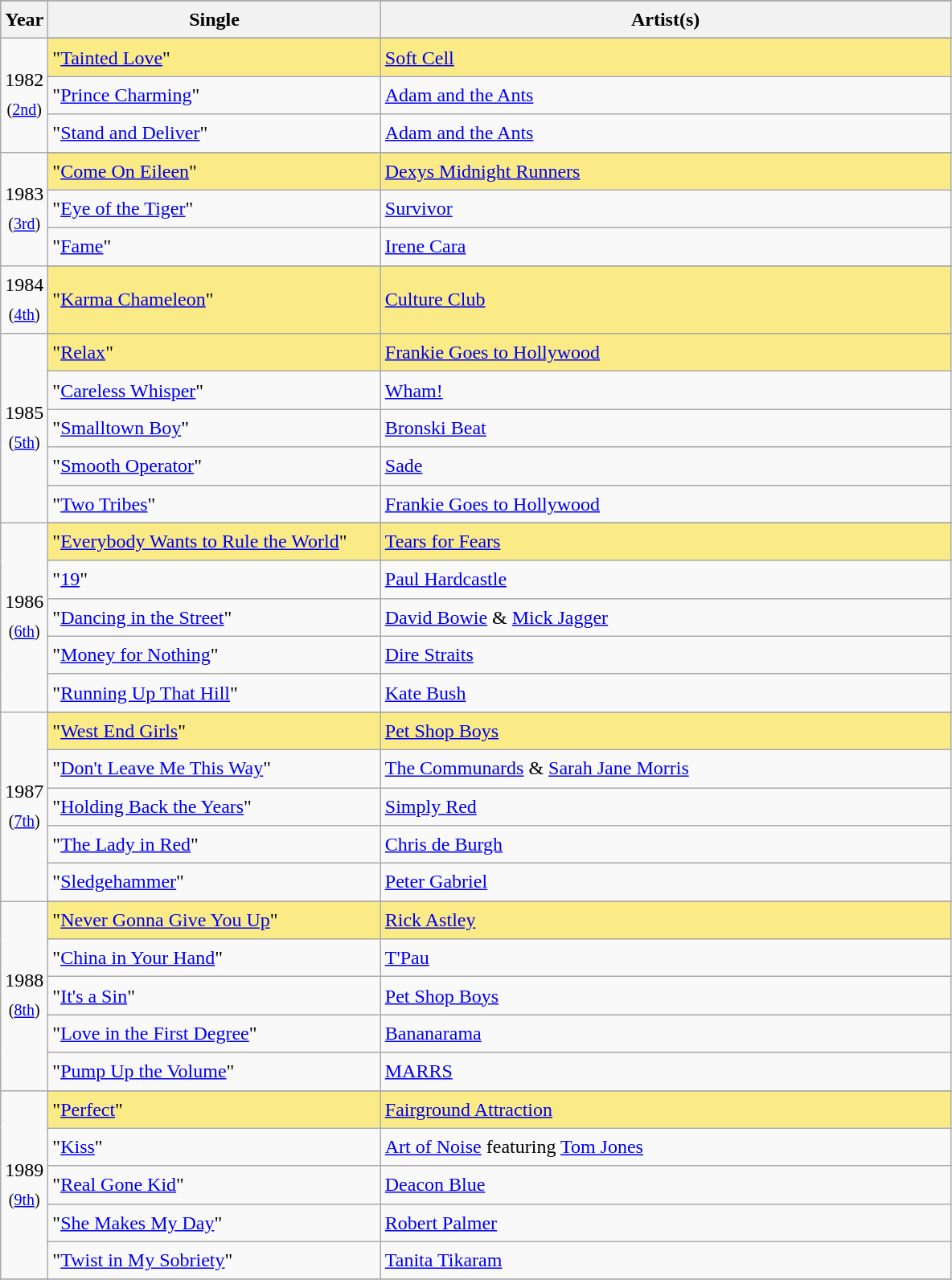<table class="wikitable" style="font-size:1.00em; line-height:1.5em;">
<tr bgcolor="#bebebe">
</tr>
<tr bgcolor="#bebebe">
<th width="5%">Year</th>
<th width="35%">Single</th>
<th width="60%">Artist(s)</th>
</tr>
<tr>
<td rowspan="4" style="text-align:center;">1982 <br><small>(<a href='#'>2nd</a>)</small></td>
</tr>
<tr style="background:#FAEB86;">
<td>"<a href='#'>Tainted Love</a>"</td>
<td><a href='#'>Soft Cell</a></td>
</tr>
<tr>
<td>"<a href='#'>Prince Charming</a>"</td>
<td><a href='#'>Adam and the Ants</a></td>
</tr>
<tr>
<td>"<a href='#'>Stand and Deliver</a>"</td>
<td><a href='#'>Adam and the Ants</a></td>
</tr>
<tr>
<td rowspan="4" style="text-align:center;">1983 <br><small>(<a href='#'>3rd</a>)</small></td>
</tr>
<tr style="background:#FAEB86;">
<td>"<a href='#'>Come On Eileen</a>"</td>
<td><a href='#'>Dexys Midnight Runners</a></td>
</tr>
<tr>
<td>"<a href='#'>Eye of the Tiger</a>"</td>
<td><a href='#'>Survivor</a></td>
</tr>
<tr>
<td>"<a href='#'>Fame</a>"</td>
<td><a href='#'>Irene Cara</a></td>
</tr>
<tr>
<td rowspan="2" style="text-align:center;">1984 <br><small>(<a href='#'>4th</a>)</small></td>
</tr>
<tr style="background:#FAEB86;">
<td>"<a href='#'>Karma Chameleon</a>"</td>
<td><a href='#'>Culture Club</a></td>
</tr>
<tr>
<td rowspan="6" style="text-align:center;">1985 <br><small>(<a href='#'>5th</a>)</small></td>
</tr>
<tr style="background:#FAEB86;">
<td>"<a href='#'>Relax</a>"</td>
<td><a href='#'>Frankie Goes to Hollywood</a></td>
</tr>
<tr>
<td>"<a href='#'>Careless Whisper</a>"</td>
<td><a href='#'>Wham!</a></td>
</tr>
<tr>
<td>"<a href='#'>Smalltown Boy</a>"</td>
<td><a href='#'>Bronski Beat</a></td>
</tr>
<tr>
<td>"<a href='#'>Smooth Operator</a>"</td>
<td><a href='#'>Sade</a></td>
</tr>
<tr>
<td>"<a href='#'>Two Tribes</a>"</td>
<td><a href='#'>Frankie Goes to Hollywood</a></td>
</tr>
<tr>
<td rowspan="6" style="text-align:center;">1986 <br><small>(<a href='#'>6th</a>)</small></td>
</tr>
<tr style="background:#FAEB86;">
<td>"<a href='#'>Everybody Wants to Rule the World</a>"</td>
<td><a href='#'>Tears for Fears</a></td>
</tr>
<tr>
<td>"<a href='#'>19</a>"</td>
<td><a href='#'>Paul Hardcastle</a></td>
</tr>
<tr>
<td>"<a href='#'>Dancing in the Street</a>"</td>
<td><a href='#'>David Bowie</a> & <a href='#'>Mick Jagger</a></td>
</tr>
<tr>
<td>"<a href='#'>Money for Nothing</a>"</td>
<td><a href='#'>Dire Straits</a></td>
</tr>
<tr>
<td>"<a href='#'>Running Up That Hill</a>"</td>
<td><a href='#'>Kate Bush</a></td>
</tr>
<tr>
<td rowspan="6" style="text-align:center;">1987 <br><small>(<a href='#'>7th</a>)</small></td>
</tr>
<tr style="background:#FAEB86;">
<td>"<a href='#'>West End Girls</a>"</td>
<td><a href='#'>Pet Shop Boys</a></td>
</tr>
<tr>
<td>"<a href='#'>Don't Leave Me This Way</a>"</td>
<td><a href='#'>The Communards</a> & <a href='#'>Sarah Jane Morris</a></td>
</tr>
<tr>
<td>"<a href='#'>Holding Back the Years</a>"</td>
<td><a href='#'>Simply Red</a></td>
</tr>
<tr>
<td>"<a href='#'>The Lady in Red</a>"</td>
<td><a href='#'>Chris de Burgh</a></td>
</tr>
<tr>
<td>"<a href='#'>Sledgehammer</a>"</td>
<td><a href='#'>Peter Gabriel</a></td>
</tr>
<tr>
<td rowspan="6" style="text-align:center;">1988 <br><small>(<a href='#'>8th</a>)</small></td>
</tr>
<tr style="background:#FAEB86;">
<td>"<a href='#'>Never Gonna Give You Up</a>"</td>
<td><a href='#'>Rick Astley</a></td>
</tr>
<tr>
<td>"<a href='#'>China in Your Hand</a>"</td>
<td><a href='#'>T'Pau</a></td>
</tr>
<tr>
<td>"<a href='#'>It's a Sin</a>"</td>
<td><a href='#'>Pet Shop Boys</a></td>
</tr>
<tr>
<td>"<a href='#'>Love in the First Degree</a>"</td>
<td><a href='#'>Bananarama</a></td>
</tr>
<tr>
<td>"<a href='#'>Pump Up the Volume</a>"</td>
<td><a href='#'>MARRS</a></td>
</tr>
<tr>
<td rowspan="6" style="text-align:center;">1989 <br><small>(<a href='#'>9th</a>)</small></td>
</tr>
<tr style="background:#FAEB86;">
<td>"<a href='#'>Perfect</a>"</td>
<td><a href='#'>Fairground Attraction</a></td>
</tr>
<tr>
<td>"<a href='#'>Kiss</a>"</td>
<td><a href='#'>Art of Noise</a> featuring <a href='#'>Tom Jones</a></td>
</tr>
<tr>
<td>"<a href='#'>Real Gone Kid</a>"</td>
<td><a href='#'>Deacon Blue</a></td>
</tr>
<tr>
<td>"<a href='#'>She Makes My Day</a>"</td>
<td><a href='#'>Robert Palmer</a></td>
</tr>
<tr>
<td>"<a href='#'>Twist in My Sobriety</a>"</td>
<td><a href='#'>Tanita Tikaram</a></td>
</tr>
<tr>
</tr>
</table>
